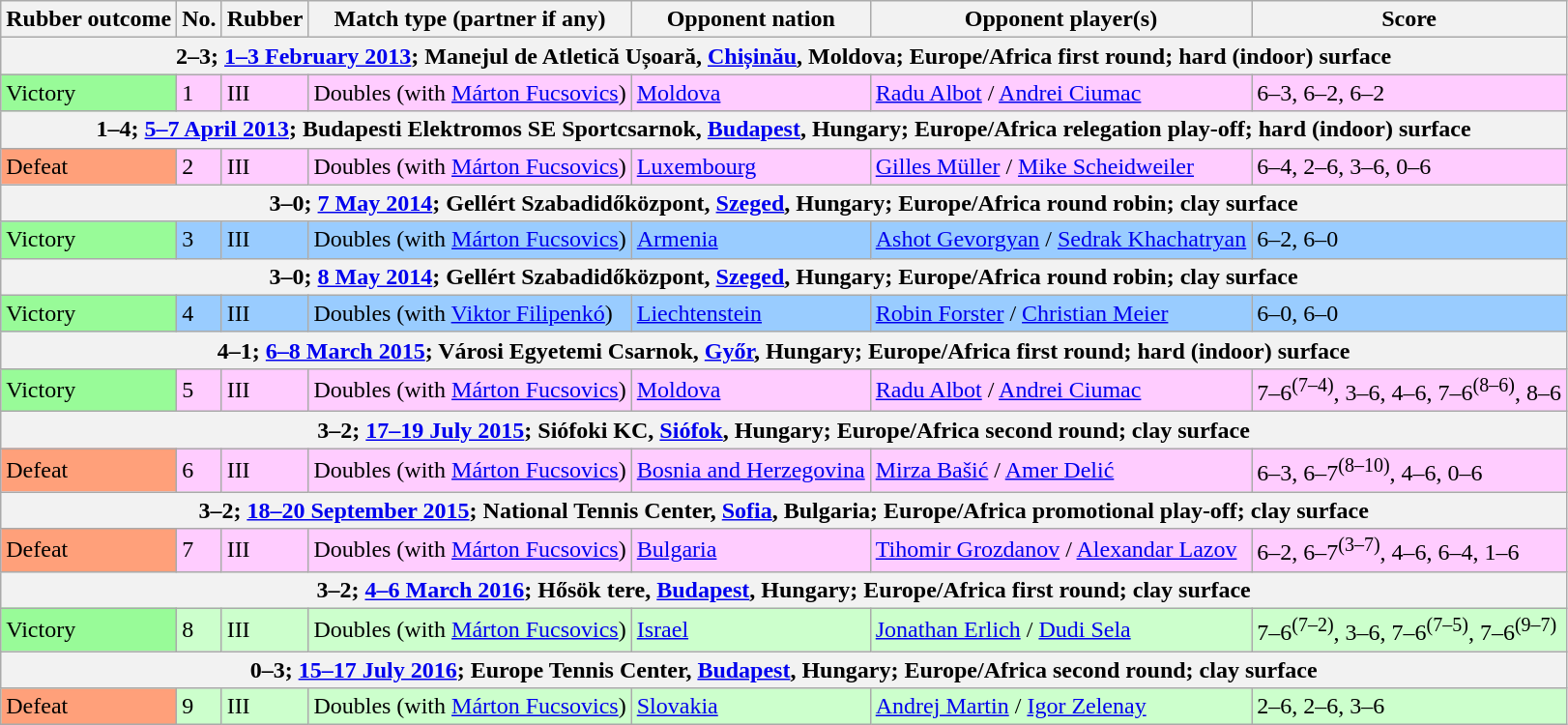<table class=wikitable>
<tr>
<th>Rubber outcome</th>
<th>No.</th>
<th>Rubber</th>
<th>Match type (partner if any)</th>
<th>Opponent nation</th>
<th>Opponent player(s)</th>
<th>Score</th>
</tr>
<tr>
<th colspan=7>2–3; <a href='#'>1–3 February 2013</a>; Manejul de Atletică Ușoară, <a href='#'>Chișinău</a>, Moldova; Europe/Africa first round; hard (indoor) surface</th>
</tr>
<tr bgcolor=#FFCCFF>
<td bgcolor=98FB98>Victory</td>
<td>1</td>
<td>III</td>
<td>Doubles (with <a href='#'>Márton Fucsovics</a>)</td>
<td> <a href='#'>Moldova</a></td>
<td><a href='#'>Radu Albot</a> / <a href='#'>Andrei Ciumac</a></td>
<td>6–3, 6–2, 6–2</td>
</tr>
<tr>
<th colspan=7>1–4; <a href='#'>5–7 April 2013</a>; Budapesti Elektromos SE Sportcsarnok, <a href='#'>Budapest</a>, Hungary; Europe/Africa relegation play-off; hard (indoor) surface</th>
</tr>
<tr bgcolor=#FFCCFF>
<td bgcolor=FFA07A>Defeat</td>
<td>2</td>
<td>III</td>
<td>Doubles (with <a href='#'>Márton Fucsovics</a>)</td>
<td> <a href='#'>Luxembourg</a></td>
<td><a href='#'>Gilles Müller</a> / <a href='#'>Mike Scheidweiler</a></td>
<td>6–4, 2–6, 3–6, 0–6</td>
</tr>
<tr>
<th colspan=7>3–0; <a href='#'>7 May 2014</a>; Gellért Szabadidőközpont, <a href='#'>Szeged</a>, Hungary; Europe/Africa round robin; clay surface</th>
</tr>
<tr bgcolor=#99CCFF>
<td bgcolor=98FB98>Victory</td>
<td>3</td>
<td>III</td>
<td>Doubles (with <a href='#'>Márton Fucsovics</a>)</td>
<td> <a href='#'>Armenia</a></td>
<td><a href='#'>Ashot Gevorgyan</a> / <a href='#'>Sedrak Khachatryan</a></td>
<td>6–2, 6–0</td>
</tr>
<tr>
<th colspan=7>3–0; <a href='#'>8 May 2014</a>; Gellért Szabadidőközpont, <a href='#'>Szeged</a>, Hungary; Europe/Africa round robin; clay surface</th>
</tr>
<tr bgcolor=#99CCFF>
<td bgcolor=98FB98>Victory</td>
<td>4</td>
<td>III</td>
<td>Doubles (with <a href='#'>Viktor Filipenkó</a>)</td>
<td> <a href='#'>Liechtenstein</a></td>
<td><a href='#'>Robin Forster</a> / <a href='#'>Christian Meier</a></td>
<td>6–0, 6–0</td>
</tr>
<tr>
<th colspan=7>4–1; <a href='#'>6–8 March 2015</a>; Városi Egyetemi Csarnok, <a href='#'>Győr</a>, Hungary; Europe/Africa first round; hard (indoor) surface</th>
</tr>
<tr bgcolor=#FFCCFF>
<td bgcolor=98FB98>Victory</td>
<td>5</td>
<td>III</td>
<td>Doubles (with <a href='#'>Márton Fucsovics</a>)</td>
<td> <a href='#'>Moldova</a></td>
<td><a href='#'>Radu Albot</a> / <a href='#'>Andrei Ciumac</a></td>
<td>7–6<sup>(7–4)</sup>, 3–6, 4–6, 7–6<sup>(8–6)</sup>, 8–6</td>
</tr>
<tr>
<th colspan=7>3–2; <a href='#'>17–19 July 2015</a>; Siófoki KC, <a href='#'>Siófok</a>, Hungary; Europe/Africa second round; clay surface</th>
</tr>
<tr bgcolor=#FFCCFF>
<td bgcolor=FFA07A>Defeat</td>
<td>6</td>
<td>III</td>
<td>Doubles (with <a href='#'>Márton Fucsovics</a>)</td>
<td> <a href='#'>Bosnia and Herzegovina</a></td>
<td><a href='#'>Mirza Bašić</a> / <a href='#'>Amer Delić</a></td>
<td>6–3, 6–7<sup>(8–10)</sup>, 4–6, 0–6</td>
</tr>
<tr>
<th colspan=7>3–2; <a href='#'>18–20 September 2015</a>; National Tennis Center, <a href='#'>Sofia</a>, Bulgaria; Europe/Africa promotional play-off; clay surface</th>
</tr>
<tr bgcolor=#FFCCFF>
<td bgcolor=FFA07A>Defeat</td>
<td>7</td>
<td>III</td>
<td>Doubles (with <a href='#'>Márton Fucsovics</a>)</td>
<td> <a href='#'>Bulgaria</a></td>
<td><a href='#'>Tihomir Grozdanov</a> / <a href='#'>Alexandar Lazov</a></td>
<td>6–2, 6–7<sup>(3–7)</sup>, 4–6, 6–4, 1–6</td>
</tr>
<tr>
<th colspan=7>3–2; <a href='#'>4–6 March 2016</a>; Hősök tere, <a href='#'>Budapest</a>, Hungary; Europe/Africa first round; clay surface</th>
</tr>
<tr bgcolor=#CCFFCC>
<td bgcolor=98FB98>Victory</td>
<td>8</td>
<td>III</td>
<td>Doubles (with <a href='#'>Márton Fucsovics</a>)</td>
<td> <a href='#'>Israel</a></td>
<td><a href='#'>Jonathan Erlich</a> / <a href='#'>Dudi Sela</a></td>
<td>7–6<sup>(7–2)</sup>, 3–6, 7–6<sup>(7–5)</sup>, 7–6<sup>(9–7)</sup></td>
</tr>
<tr>
<th colspan=7>0–3; <a href='#'>15–17 July 2016</a>; Europe Tennis Center, <a href='#'>Budapest</a>, Hungary; Europe/Africa second round; clay surface</th>
</tr>
<tr bgcolor=#CCFFCC>
<td bgcolor=FFA07A>Defeat</td>
<td>9</td>
<td>III</td>
<td>Doubles (with <a href='#'>Márton Fucsovics</a>)</td>
<td> <a href='#'>Slovakia</a></td>
<td><a href='#'>Andrej Martin</a> / <a href='#'>Igor Zelenay</a></td>
<td>2–6, 2–6, 3–6</td>
</tr>
</table>
